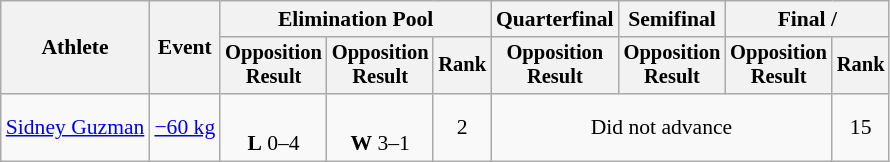<table class="wikitable" style="font-size:90%">
<tr>
<th rowspan="2">Athlete</th>
<th rowspan="2">Event</th>
<th colspan=3>Elimination Pool</th>
<th>Quarterfinal</th>
<th>Semifinal</th>
<th colspan=2>Final / </th>
</tr>
<tr style="font-size: 95%">
<th>Opposition<br>Result</th>
<th>Opposition<br>Result</th>
<th>Rank</th>
<th>Opposition<br>Result</th>
<th>Opposition<br>Result</th>
<th>Opposition<br>Result</th>
<th>Rank</th>
</tr>
<tr align=center>
<td align=left><a href='#'>Sidney Guzman</a></td>
<td align=left><a href='#'>−60 kg</a></td>
<td><br><strong>L</strong> 0–4 <sup></sup></td>
<td><br><strong>W</strong> 3–1 <sup></sup></td>
<td>2</td>
<td colspan=3>Did not advance</td>
<td>15</td>
</tr>
</table>
